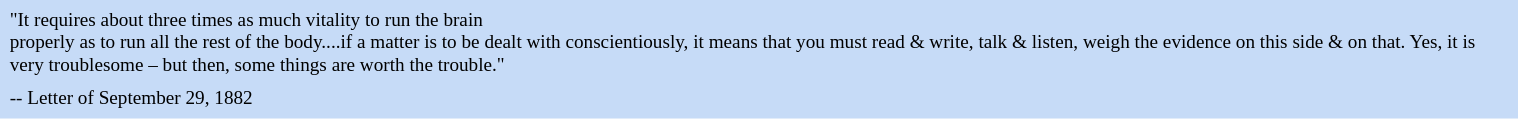<table class="toccolours" style="float: right; margin-left: 1em; margin-right: 8em; font-size: 80%; background:#c6dbf7; color:black; width:80em; max-width: 80%;" cellspacing="5">
<tr>
<td style="text-align: left;">"It requires about three times as much vitality to run the brain<br>properly as to run all the rest of the body....if a matter is to
be dealt with conscientiously, it means that you must read & write,
talk & listen, weigh the evidence on this side & on that. Yes, it is
very troublesome – but then, some things are worth the trouble."</td>
</tr>
<tr>
<td style="text-align: left;">-- Letter of September 29, 1882</td>
</tr>
</table>
